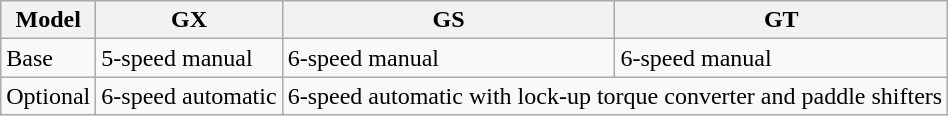<table class="wikitable collapsible">
<tr>
<th>Model</th>
<th>GX</th>
<th>GS</th>
<th>GT</th>
</tr>
<tr>
<td>Base</td>
<td>5-speed manual</td>
<td>6-speed manual</td>
<td>6-speed manual</td>
</tr>
<tr>
<td>Optional</td>
<td>6-speed automatic</td>
<td colspan=2>6-speed automatic with lock-up torque converter and paddle shifters</td>
</tr>
</table>
